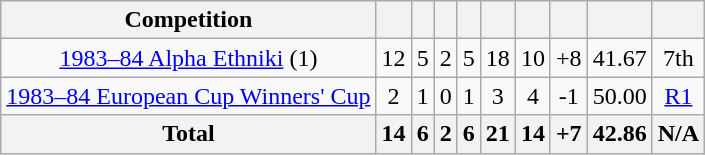<table class="wikitable" style="text-align:center">
<tr>
<th>Competition</th>
<th></th>
<th></th>
<th></th>
<th></th>
<th></th>
<th></th>
<th></th>
<th></th>
<th></th>
</tr>
<tr>
<td><a href='#'>1983–84 Alpha Ethniki</a> (1)</td>
<td>12</td>
<td>5</td>
<td>2</td>
<td>5</td>
<td>18</td>
<td>10</td>
<td>+8</td>
<td>41.67</td>
<td>7th</td>
</tr>
<tr>
<td><a href='#'>1983–84 European Cup Winners' Cup</a></td>
<td>2</td>
<td>1</td>
<td>0</td>
<td>1</td>
<td>3</td>
<td>4</td>
<td>-1</td>
<td>50.00</td>
<td><a href='#'>R1</a></td>
</tr>
<tr>
<th>Total</th>
<th>14</th>
<th>6</th>
<th>2</th>
<th>6</th>
<th>21</th>
<th>14</th>
<th>+7</th>
<th>42.86</th>
<th>N/A</th>
</tr>
</table>
